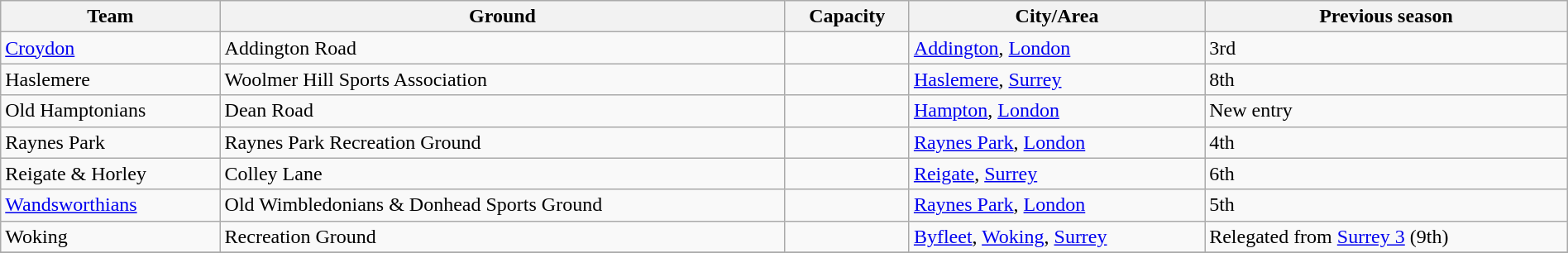<table class="wikitable sortable" width=100%>
<tr>
<th>Team</th>
<th>Ground</th>
<th>Capacity</th>
<th>City/Area</th>
<th>Previous season</th>
</tr>
<tr>
<td><a href='#'>Croydon</a></td>
<td>Addington Road</td>
<td></td>
<td><a href='#'>Addington</a>, <a href='#'>London</a></td>
<td>3rd</td>
</tr>
<tr>
<td>Haslemere</td>
<td>Woolmer Hill Sports Association</td>
<td></td>
<td><a href='#'>Haslemere</a>, <a href='#'>Surrey</a></td>
<td>8th</td>
</tr>
<tr>
<td>Old Hamptonians</td>
<td>Dean Road</td>
<td></td>
<td><a href='#'>Hampton</a>, <a href='#'>London</a></td>
<td>New entry</td>
</tr>
<tr>
<td>Raynes Park</td>
<td>Raynes Park Recreation Ground</td>
<td></td>
<td><a href='#'>Raynes Park</a>, <a href='#'>London</a></td>
<td>4th</td>
</tr>
<tr>
<td>Reigate & Horley</td>
<td>Colley Lane</td>
<td></td>
<td><a href='#'>Reigate</a>, <a href='#'>Surrey</a></td>
<td>6th</td>
</tr>
<tr>
<td><a href='#'>Wandsworthians</a></td>
<td>Old Wimbledonians & Donhead Sports Ground</td>
<td></td>
<td><a href='#'>Raynes Park</a>, <a href='#'>London</a></td>
<td>5th</td>
</tr>
<tr>
<td>Woking</td>
<td>Recreation Ground</td>
<td></td>
<td><a href='#'>Byfleet</a>, <a href='#'>Woking</a>, <a href='#'>Surrey</a></td>
<td>Relegated from <a href='#'>Surrey 3</a> (9th)</td>
</tr>
<tr>
</tr>
</table>
